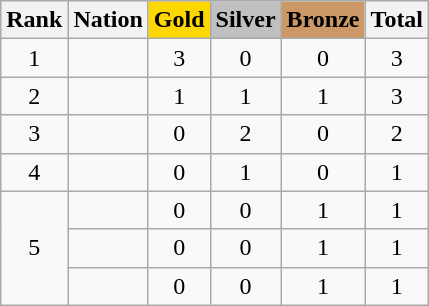<table class="wikitable sortable" style="text-align:center">
<tr>
<th>Rank</th>
<th>Nation</th>
<th style="background-color:gold">Gold</th>
<th style="background-color:silver">Silver</th>
<th style="background-color:#cc9966">Bronze</th>
<th>Total</th>
</tr>
<tr>
<td>1</td>
<td align=left></td>
<td>3</td>
<td>0</td>
<td>0</td>
<td>3</td>
</tr>
<tr>
<td>2</td>
<td align=left></td>
<td>1</td>
<td>1</td>
<td>1</td>
<td>3</td>
</tr>
<tr>
<td>3</td>
<td align=left></td>
<td>0</td>
<td>2</td>
<td>0</td>
<td>2</td>
</tr>
<tr>
<td>4</td>
<td align=left></td>
<td>0</td>
<td>1</td>
<td>0</td>
<td>1</td>
</tr>
<tr>
<td rowspan=3>5</td>
<td align=left></td>
<td>0</td>
<td>0</td>
<td>1</td>
<td>1</td>
</tr>
<tr>
<td align=left></td>
<td>0</td>
<td>0</td>
<td>1</td>
<td>1</td>
</tr>
<tr>
<td align=left></td>
<td>0</td>
<td>0</td>
<td>1</td>
<td>1</td>
</tr>
</table>
